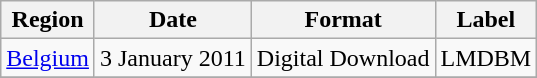<table class=wikitable>
<tr>
<th>Region</th>
<th>Date</th>
<th>Format</th>
<th>Label</th>
</tr>
<tr>
<td><a href='#'>Belgium</a></td>
<td>3 January 2011</td>
<td>Digital Download</td>
<td>LMDBM</td>
</tr>
<tr>
</tr>
</table>
